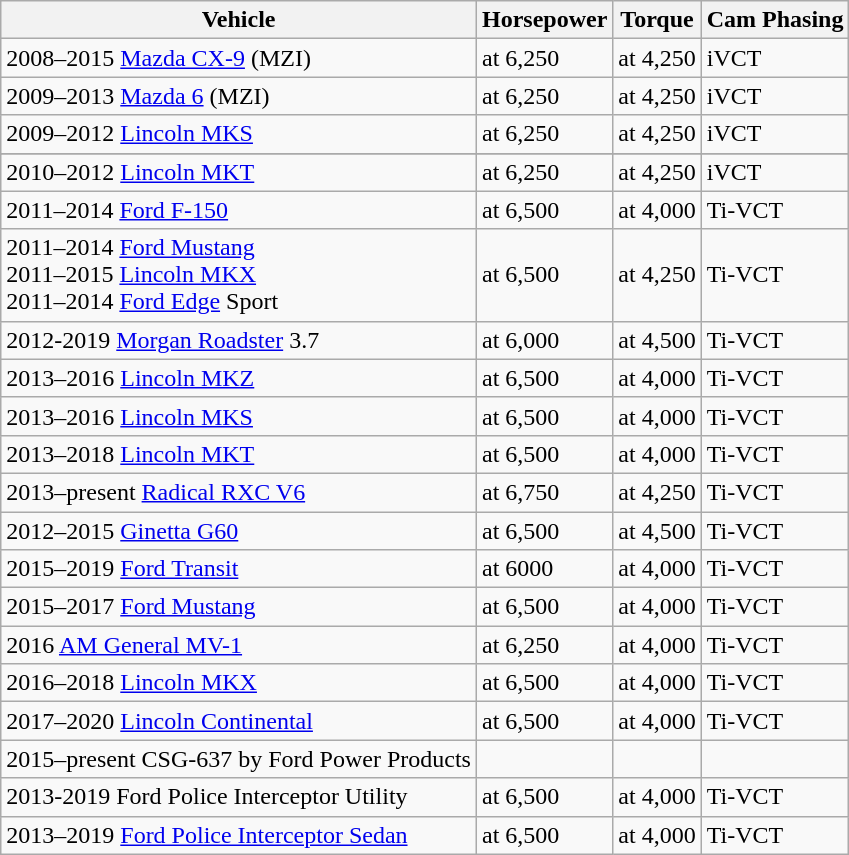<table class="wikitable sortable">
<tr>
<th>Vehicle</th>
<th>Horsepower</th>
<th>Torque</th>
<th>Cam Phasing</th>
</tr>
<tr>
<td>2008–2015 <a href='#'>Mazda CX-9</a> (MZI)</td>
<td> at 6,250</td>
<td> at 4,250</td>
<td>iVCT</td>
</tr>
<tr>
<td>2009–2013 <a href='#'>Mazda 6</a> (MZI)</td>
<td> at 6,250</td>
<td> at 4,250</td>
<td>iVCT</td>
</tr>
<tr>
<td>2009–2012 <a href='#'>Lincoln MKS</a></td>
<td> at 6,250</td>
<td> at 4,250</td>
<td>iVCT</td>
</tr>
<tr>
</tr>
<tr>
<td>2010–2012 <a href='#'>Lincoln MKT</a></td>
<td> at 6,250</td>
<td> at 4,250</td>
<td>iVCT</td>
</tr>
<tr>
<td>2011–2014 <a href='#'>Ford F-150</a></td>
<td> at 6,500</td>
<td> at 4,000</td>
<td>Ti-VCT</td>
</tr>
<tr>
<td>2011–2014 <a href='#'>Ford Mustang</a><br>2011–2015 <a href='#'>Lincoln MKX</a><br>2011–2014 <a href='#'>Ford Edge</a> Sport</td>
<td> at 6,500</td>
<td> at 4,250</td>
<td>Ti-VCT</td>
</tr>
<tr>
<td>2012-2019 <a href='#'>Morgan Roadster</a> 3.7</td>
<td> at 6,000</td>
<td> at 4,500</td>
<td>Ti-VCT</td>
</tr>
<tr>
<td>2013–2016 <a href='#'>Lincoln MKZ</a></td>
<td> at 6,500</td>
<td> at 4,000</td>
<td>Ti-VCT</td>
</tr>
<tr>
<td>2013–2016 <a href='#'>Lincoln MKS</a></td>
<td> at 6,500</td>
<td> at 4,000</td>
<td>Ti-VCT</td>
</tr>
<tr>
<td>2013–2018 <a href='#'>Lincoln MKT</a></td>
<td> at 6,500</td>
<td> at 4,000</td>
<td>Ti-VCT</td>
</tr>
<tr>
<td>2013–present <a href='#'>Radical RXC V6</a></td>
<td> at 6,750</td>
<td> at 4,250</td>
<td>Ti-VCT</td>
</tr>
<tr>
<td>2012–2015 <a href='#'>Ginetta G60</a></td>
<td> at 6,500</td>
<td> at 4,500</td>
<td>Ti-VCT</td>
</tr>
<tr>
<td>2015–2019 <a href='#'>Ford Transit</a></td>
<td> at 6000</td>
<td> at 4,000</td>
<td>Ti-VCT</td>
</tr>
<tr>
<td>2015–2017 <a href='#'>Ford Mustang</a></td>
<td> at 6,500</td>
<td> at 4,000</td>
<td>Ti-VCT</td>
</tr>
<tr>
<td>2016 <a href='#'>AM General MV-1</a></td>
<td> at 6,250</td>
<td> at 4,000</td>
<td>Ti-VCT</td>
</tr>
<tr>
<td>2016–2018 <a href='#'>Lincoln MKX</a></td>
<td> at 6,500</td>
<td> at 4,000</td>
<td>Ti-VCT</td>
</tr>
<tr>
<td>2017–2020 <a href='#'>Lincoln Continental</a></td>
<td> at 6,500</td>
<td> at 4,000</td>
<td>Ti-VCT</td>
</tr>
<tr>
<td>2015–present CSG-637 by Ford Power Products</td>
<td></td>
<td></td>
<td></td>
</tr>
<tr>
<td>2013-2019 Ford Police Interceptor Utility</td>
<td> at 6,500</td>
<td> at 4,000</td>
<td>Ti-VCT</td>
</tr>
<tr>
<td>2013–2019 <a href='#'>Ford Police Interceptor Sedan</a></td>
<td> at 6,500</td>
<td> at 4,000</td>
<td>Ti-VCT</td>
</tr>
</table>
